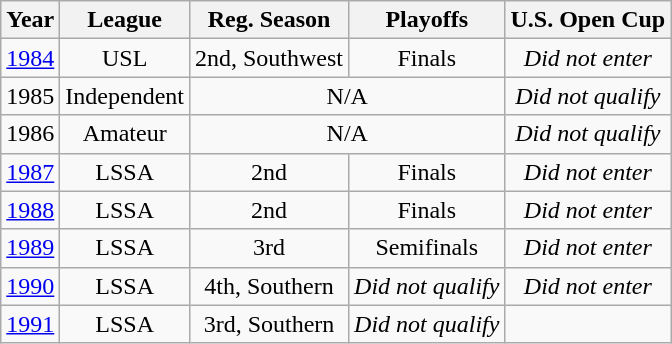<table class="wikitable" style="text-align:center">
<tr>
<th>Year</th>
<th>League</th>
<th>Reg. Season</th>
<th>Playoffs</th>
<th>U.S. Open Cup</th>
</tr>
<tr>
<td><a href='#'>1984</a></td>
<td>USL</td>
<td>2nd, Southwest</td>
<td>Finals</td>
<td><em>Did not enter</em></td>
</tr>
<tr>
<td>1985</td>
<td>Independent</td>
<td colspan=2>N/A</td>
<td><em>Did not qualify</em></td>
</tr>
<tr>
<td>1986</td>
<td>Amateur</td>
<td colspan=2>N/A</td>
<td><em>Did not qualify</em></td>
</tr>
<tr>
<td><a href='#'>1987</a></td>
<td>LSSA</td>
<td>2nd</td>
<td>Finals</td>
<td><em>Did not enter</em></td>
</tr>
<tr>
<td><a href='#'>1988</a></td>
<td>LSSA</td>
<td>2nd</td>
<td>Finals</td>
<td><em>Did not enter</em></td>
</tr>
<tr>
<td><a href='#'>1989</a></td>
<td>LSSA</td>
<td>3rd</td>
<td>Semifinals</td>
<td><em>Did not enter</em></td>
</tr>
<tr>
<td><a href='#'>1990</a></td>
<td>LSSA</td>
<td>4th, Southern</td>
<td><em>Did not qualify</em></td>
<td><em>Did not enter</em></td>
</tr>
<tr>
<td><a href='#'>1991</a></td>
<td>LSSA</td>
<td>3rd, Southern</td>
<td><em>Did not qualify</em></td>
</tr>
</table>
